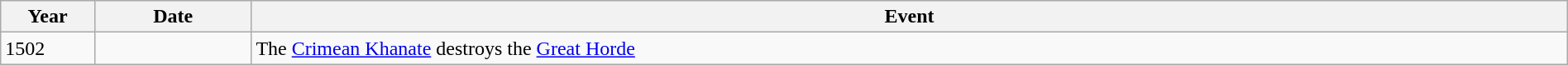<table class="wikitable" width="100%">
<tr>
<th style="width:6%">Year</th>
<th style="width:10%">Date</th>
<th>Event</th>
</tr>
<tr>
<td>1502</td>
<td></td>
<td>The <a href='#'>Crimean Khanate</a> destroys the <a href='#'>Great Horde</a></td>
</tr>
</table>
